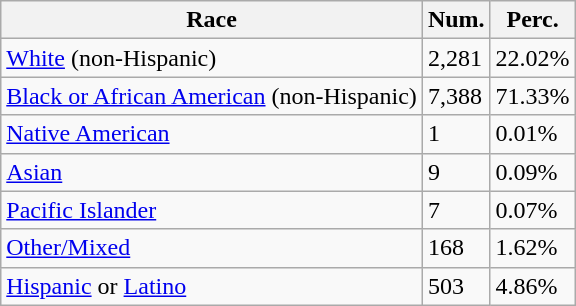<table class="wikitable">
<tr>
<th>Race</th>
<th>Num.</th>
<th>Perc.</th>
</tr>
<tr>
<td><a href='#'>White</a> (non-Hispanic)</td>
<td>2,281</td>
<td>22.02%</td>
</tr>
<tr>
<td><a href='#'>Black or African American</a> (non-Hispanic)</td>
<td>7,388</td>
<td>71.33%</td>
</tr>
<tr>
<td><a href='#'>Native American</a></td>
<td>1</td>
<td>0.01%</td>
</tr>
<tr>
<td><a href='#'>Asian</a></td>
<td>9</td>
<td>0.09%</td>
</tr>
<tr>
<td><a href='#'>Pacific Islander</a></td>
<td>7</td>
<td>0.07%</td>
</tr>
<tr>
<td><a href='#'>Other/Mixed</a></td>
<td>168</td>
<td>1.62%</td>
</tr>
<tr>
<td><a href='#'>Hispanic</a> or <a href='#'>Latino</a></td>
<td>503</td>
<td>4.86%</td>
</tr>
</table>
